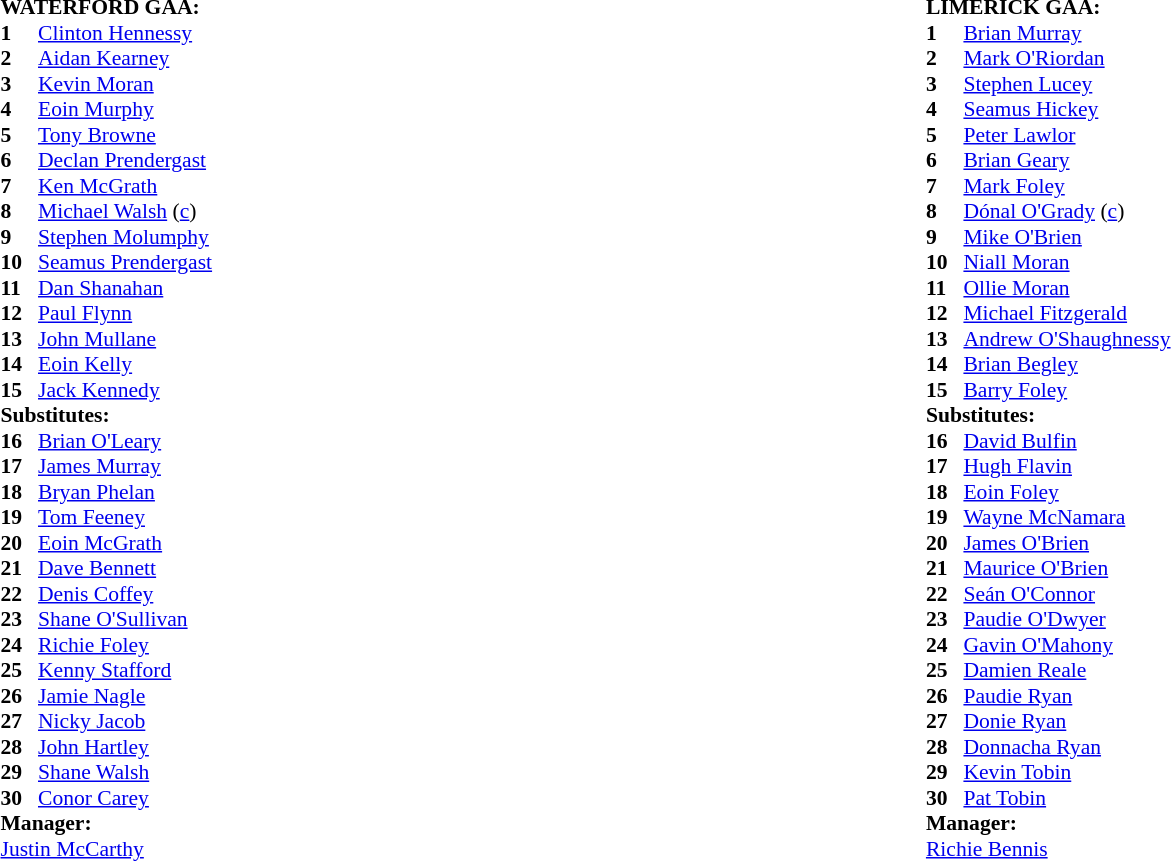<table width="75%">
<tr>
<td valign="top" width="50%"><br><table style="font-size: 90%" cellspacing="0" cellpadding="0">
<tr>
<td colspan="4"><strong>WATERFORD GAA:</strong></td>
</tr>
<tr>
<th width=25></th>
</tr>
<tr>
<td><strong>1</strong></td>
<td><a href='#'>Clinton Hennessy</a></td>
</tr>
<tr>
<td><strong>2</strong></td>
<td><a href='#'>Aidan Kearney</a></td>
</tr>
<tr>
<td><strong>3</strong></td>
<td><a href='#'>Kevin Moran</a></td>
<td></td>
<td></td>
</tr>
<tr>
<td><strong>4</strong></td>
<td><a href='#'>Eoin Murphy</a></td>
</tr>
<tr>
<td><strong>5</strong></td>
<td><a href='#'>Tony Browne</a></td>
</tr>
<tr>
<td><strong>6</strong></td>
<td><a href='#'>Declan Prendergast</a></td>
</tr>
<tr>
<td><strong>7</strong></td>
<td><a href='#'>Ken McGrath</a></td>
</tr>
<tr>
<td><strong>8</strong></td>
<td><a href='#'>Michael Walsh</a> (<a href='#'>c</a>)</td>
</tr>
<tr>
<td><strong>9</strong></td>
<td><a href='#'>Stephen Molumphy</a></td>
</tr>
<tr>
<td><strong>10</strong></td>
<td><a href='#'>Seamus Prendergast</a>   </td>
</tr>
<tr>
<td><strong>11</strong></td>
<td><a href='#'>Dan Shanahan</a></td>
</tr>
<tr>
<td><strong>12</strong></td>
<td><a href='#'>Paul Flynn</a></td>
</tr>
<tr>
<td><strong>13</strong></td>
<td><a href='#'>John Mullane</a></td>
</tr>
<tr>
<td><strong>14</strong></td>
<td><a href='#'>Eoin Kelly</a></td>
<td>   </td>
</tr>
<tr>
<td><strong>15</strong></td>
<td><a href='#'>Jack Kennedy</a></td>
<td></td>
<td></td>
</tr>
<tr>
<td colspan=3><strong>Substitutes:</strong></td>
</tr>
<tr>
<td><strong>16</strong></td>
<td><a href='#'>Brian O'Leary</a></td>
</tr>
<tr>
<td><strong>17</strong></td>
<td><a href='#'>James Murray</a></td>
<td></td>
<td></td>
</tr>
<tr>
<td><strong>18</strong></td>
<td><a href='#'>Bryan Phelan</a></td>
</tr>
<tr>
<td><strong>19</strong></td>
<td><a href='#'>Tom Feeney</a></td>
</tr>
<tr>
<td><strong>20</strong></td>
<td><a href='#'>Eoin McGrath</a></td>
<td></td>
<td></td>
</tr>
<tr>
<td><strong>21</strong></td>
<td><a href='#'>Dave Bennett</a></td>
</tr>
<tr>
<td><strong>22</strong></td>
<td><a href='#'>Denis Coffey</a></td>
</tr>
<tr>
<td><strong>23</strong></td>
<td><a href='#'>Shane O'Sullivan</a></td>
</tr>
<tr>
<td><strong>24</strong></td>
<td><a href='#'>Richie Foley</a></td>
</tr>
<tr>
<td><strong>25</strong></td>
<td><a href='#'>Kenny Stafford</a></td>
</tr>
<tr>
<td><strong>26</strong></td>
<td><a href='#'>Jamie Nagle</a></td>
</tr>
<tr>
<td><strong>27</strong></td>
<td><a href='#'>Nicky Jacob</a></td>
</tr>
<tr>
<td><strong>28</strong></td>
<td><a href='#'>John Hartley</a></td>
</tr>
<tr>
<td><strong>29</strong></td>
<td><a href='#'>Shane Walsh</a></td>
</tr>
<tr>
<td><strong>30</strong></td>
<td><a href='#'>Conor Carey</a></td>
</tr>
<tr>
<td colspan=3><strong>Manager:</strong></td>
</tr>
<tr>
<td colspan=4><a href='#'>Justin McCarthy</a></td>
</tr>
</table>
</td>
<td valign="top" width="50%"><br><table style="font-size: 90%" cellspacing="0" cellpadding="0" align=center>
<tr>
<td colspan="4"><strong>LIMERICK GAA:</strong></td>
</tr>
<tr>
<th width=25></th>
</tr>
<tr>
<td><strong>1</strong></td>
<td><a href='#'>Brian Murray</a></td>
</tr>
<tr>
<td><strong>2</strong></td>
<td><a href='#'>Mark O'Riordan</a></td>
<td></td>
</tr>
<tr>
<td><strong>3</strong></td>
<td><a href='#'>Stephen Lucey</a></td>
</tr>
<tr>
<td><strong>4</strong></td>
<td><a href='#'>Seamus Hickey</a></td>
</tr>
<tr>
<td><strong>5</strong></td>
<td><a href='#'>Peter Lawlor</a></td>
</tr>
<tr>
<td><strong>6</strong></td>
<td><a href='#'>Brian Geary</a></td>
</tr>
<tr>
<td><strong>7</strong></td>
<td><a href='#'>Mark Foley</a></td>
</tr>
<tr>
<td><strong>8</strong></td>
<td><a href='#'>Dónal O'Grady</a> (<a href='#'>c</a>)</td>
</tr>
<tr>
<td><strong>9</strong></td>
<td><a href='#'>Mike O'Brien</a></td>
<td></td>
<td></td>
</tr>
<tr>
<td><strong>10</strong></td>
<td><a href='#'>Niall Moran</a></td>
<td></td>
<td></td>
</tr>
<tr>
<td><strong>11</strong></td>
<td><a href='#'>Ollie Moran</a></td>
</tr>
<tr>
<td><strong>12</strong></td>
<td><a href='#'>Michael Fitzgerald</a></td>
<td>   </td>
</tr>
<tr>
<td><strong>13</strong></td>
<td><a href='#'>Andrew O'Shaughnessy</a>   </td>
</tr>
<tr>
<td><strong>14</strong></td>
<td><a href='#'>Brian Begley</a></td>
</tr>
<tr>
<td><strong>15</strong></td>
<td><a href='#'>Barry Foley</a></td>
<td></td>
<td></td>
</tr>
<tr>
<td colspan=3><strong>Substitutes:</strong></td>
</tr>
<tr>
<td><strong>16</strong></td>
<td><a href='#'>David Bulfin</a></td>
</tr>
<tr>
<td><strong>17</strong></td>
<td><a href='#'>Hugh Flavin</a></td>
</tr>
<tr>
<td><strong>18</strong></td>
<td><a href='#'>Eoin Foley</a></td>
</tr>
<tr>
<td><strong>19</strong></td>
<td><a href='#'>Wayne McNamara</a></td>
</tr>
<tr>
<td><strong>20</strong></td>
<td><a href='#'>James O'Brien</a></td>
</tr>
<tr>
<td><strong>21</strong></td>
<td><a href='#'>Maurice O'Brien</a></td>
</tr>
<tr>
<td><strong>22</strong></td>
<td><a href='#'>Seán O'Connor</a></td>
</tr>
<tr>
<td><strong>23</strong></td>
<td><a href='#'>Paudie O'Dwyer</a></td>
<td></td>
<td></td>
</tr>
<tr>
<td><strong>24</strong></td>
<td><a href='#'>Gavin O'Mahony</a></td>
</tr>
<tr>
<td><strong>25</strong></td>
<td><a href='#'>Damien Reale</a></td>
</tr>
<tr>
<td><strong>26</strong></td>
<td><a href='#'>Paudie Ryan</a></td>
</tr>
<tr>
<td><strong>27</strong></td>
<td><a href='#'>Donie Ryan</a></td>
</tr>
<tr>
<td><strong>28</strong></td>
<td><a href='#'>Donnacha Ryan</a></td>
</tr>
<tr>
<td><strong>29</strong></td>
<td><a href='#'>Kevin Tobin</a></td>
<td></td>
<td></td>
</tr>
<tr>
<td><strong>30</strong></td>
<td><a href='#'>Pat Tobin</a></td>
<td></td>
<td></td>
</tr>
<tr>
<td colspan=3><strong>Manager:</strong></td>
</tr>
<tr>
<td colspan=4><a href='#'>Richie Bennis</a></td>
</tr>
</table>
</td>
</tr>
</table>
